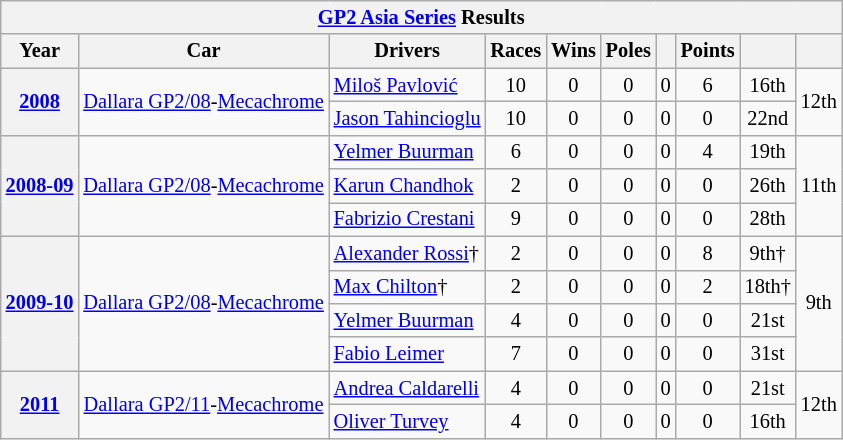<table class="wikitable" style="text-align:center; font-size:85%">
<tr>
<th colspan=11><a href='#'>GP2 Asia Series</a> Results</th>
</tr>
<tr>
<th>Year</th>
<th>Car</th>
<th>Drivers</th>
<th>Races</th>
<th>Wins</th>
<th>Poles</th>
<th></th>
<th>Points</th>
<th></th>
<th></th>
</tr>
<tr>
<th rowspan=2><a href='#'>2008</a></th>
<td rowspan=2><a href='#'>Dallara GP2/08</a>-<a href='#'>Mecachrome</a></td>
<td align=left> <a href='#'>Miloš Pavlović</a></td>
<td>10</td>
<td>0</td>
<td>0</td>
<td>0</td>
<td>6</td>
<td>16th</td>
<td rowspan=2>12th</td>
</tr>
<tr>
<td align=left> <a href='#'>Jason Tahincioglu</a></td>
<td>10</td>
<td>0</td>
<td>0</td>
<td>0</td>
<td>0</td>
<td>22nd</td>
</tr>
<tr>
<th rowspan=3><a href='#'>2008-09</a></th>
<td rowspan=3><a href='#'>Dallara GP2/08</a>-<a href='#'>Mecachrome</a></td>
<td align=left> <a href='#'>Yelmer Buurman</a></td>
<td>6</td>
<td>0</td>
<td>0</td>
<td>0</td>
<td>4</td>
<td>19th</td>
<td rowspan=3>11th</td>
</tr>
<tr>
<td align=left> <a href='#'>Karun Chandhok</a></td>
<td>2</td>
<td>0</td>
<td>0</td>
<td>0</td>
<td>0</td>
<td>26th</td>
</tr>
<tr>
<td align=left> <a href='#'>Fabrizio Crestani</a></td>
<td>9</td>
<td>0</td>
<td>0</td>
<td>0</td>
<td>0</td>
<td>28th</td>
</tr>
<tr>
<th rowspan=4><a href='#'>2009-10</a></th>
<td rowspan=4><a href='#'>Dallara GP2/08</a>-<a href='#'>Mecachrome</a></td>
<td align=left> <a href='#'>Alexander Rossi</a>†</td>
<td>2</td>
<td>0</td>
<td>0</td>
<td>0</td>
<td>8</td>
<td>9th†</td>
<td rowspan=4>9th</td>
</tr>
<tr>
<td align=left> <a href='#'>Max Chilton</a>†</td>
<td>2</td>
<td>0</td>
<td>0</td>
<td>0</td>
<td>2</td>
<td>18th†</td>
</tr>
<tr>
<td align=left> <a href='#'>Yelmer Buurman</a></td>
<td>4</td>
<td>0</td>
<td>0</td>
<td>0</td>
<td>0</td>
<td>21st</td>
</tr>
<tr>
<td align=left> <a href='#'>Fabio Leimer</a></td>
<td>7</td>
<td>0</td>
<td>0</td>
<td>0</td>
<td>0</td>
<td>31st</td>
</tr>
<tr>
<th rowspan=3><a href='#'>2011</a></th>
<td rowspan=3><a href='#'>Dallara GP2/11</a>-<a href='#'>Mecachrome</a></td>
<td align=left> <a href='#'>Andrea Caldarelli</a></td>
<td>4</td>
<td>0</td>
<td>0</td>
<td>0</td>
<td>0</td>
<td>21st</td>
<td rowspan=3>12th</td>
</tr>
<tr>
<td align=left> <a href='#'>Oliver Turvey</a></td>
<td>4</td>
<td>0</td>
<td>0</td>
<td>0</td>
<td>0</td>
<td>16th</td>
</tr>
</table>
